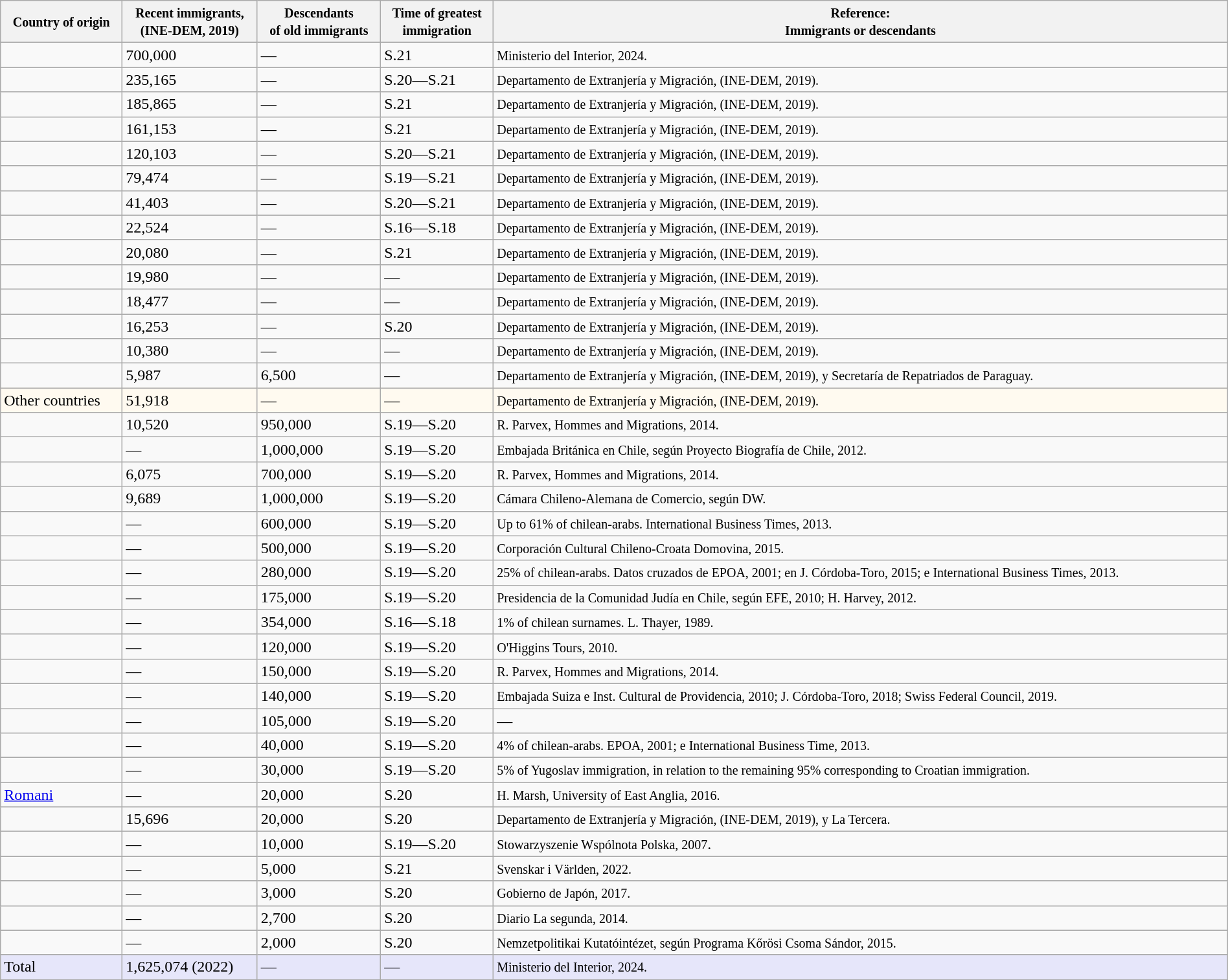<table class="wikitable sortable" style="margin:1em auto; width:100%;">
<tr>
<th><small>Country of origin</small></th>
<th><small>Recent immigrants,<br>(INE-DEM, 2019)</small></th>
<th><small>Descendants<br>of old immigrants</small></th>
<th><small>Time of greatest<br>immigration</small></th>
<th><small>Reference:<br>Immigrants or descendants</small></th>
</tr>
<tr>
<td></td>
<td>700,000</td>
<td>—</td>
<td>S.21</td>
<td><small>Ministerio del Interior, 2024.</small></td>
</tr>
<tr>
<td></td>
<td>235,165</td>
<td>—</td>
<td>S.20—S.21</td>
<td><small>Departamento de Extranjería y Migración, (INE-DEM, 2019).</small></td>
</tr>
<tr>
<td></td>
<td>185,865</td>
<td>—</td>
<td>S.21</td>
<td><small>Departamento de Extranjería y Migración, (INE-DEM, 2019).</small></td>
</tr>
<tr>
<td></td>
<td>161,153</td>
<td>—</td>
<td>S.21</td>
<td><small>Departamento de Extranjería y Migración, (INE-DEM, 2019).</small></td>
</tr>
<tr>
<td></td>
<td>120,103</td>
<td>—</td>
<td>S.20—S.21</td>
<td><small>Departamento de Extranjería y Migración, (INE-DEM, 2019).</small></td>
</tr>
<tr>
<td></td>
<td>79,474</td>
<td>—</td>
<td>S.19—S.21</td>
<td><small>Departamento de Extranjería y Migración, (INE-DEM, 2019).</small></td>
</tr>
<tr>
<td></td>
<td>41,403</td>
<td>—</td>
<td>S.20—S.21</td>
<td><small>Departamento de Extranjería y Migración, (INE-DEM, 2019).</small></td>
</tr>
<tr>
<td></td>
<td>22,524</td>
<td>—</td>
<td>S.16—S.18</td>
<td><small>Departamento de Extranjería y Migración, (INE-DEM, 2019).</small></td>
</tr>
<tr>
<td></td>
<td>20,080</td>
<td>—</td>
<td>S.21</td>
<td><small>Departamento de Extranjería y Migración, (INE-DEM, 2019).</small></td>
</tr>
<tr>
<td></td>
<td>19,980</td>
<td>—</td>
<td>—</td>
<td><small>Departamento de Extranjería y Migración, (INE-DEM, 2019).</small></td>
</tr>
<tr>
<td></td>
<td>18,477</td>
<td>—</td>
<td>—</td>
<td><small>Departamento de Extranjería y Migración, (INE-DEM, 2019).</small></td>
</tr>
<tr>
<td></td>
<td>16,253</td>
<td>—</td>
<td>S.20</td>
<td><small>Departamento de Extranjería y Migración, (INE-DEM, 2019).</small></td>
</tr>
<tr>
<td></td>
<td>10,380</td>
<td>—</td>
<td>—</td>
<td><small>Departamento de Extranjería y Migración, (INE-DEM, 2019).</small></td>
</tr>
<tr>
<td></td>
<td>5,987</td>
<td>6,500</td>
<td>—</td>
<td><small>Departamento de Extranjería y Migración, (INE-DEM, 2019), y Secretaría de Repatriados de Paraguay.</small></td>
</tr>
<tr bgcolor=#FFFAF0>
<td>Other countries</td>
<td>51,918</td>
<td>—</td>
<td>—</td>
<td><small>Departamento de Extranjería y Migración, (INE-DEM, 2019).</small></td>
</tr>
<tr>
<td></td>
<td>10,520</td>
<td>950,000</td>
<td>S.19—S.20</td>
<td><small>R. Parvex, Hommes and Migrations, 2014.</small></td>
</tr>
<tr>
<td></td>
<td>—</td>
<td>1,000,000</td>
<td>S.19—S.20</td>
<td><small>Embajada Británica en Chile, según Proyecto Biografía de Chile, 2012.</small></td>
</tr>
<tr>
<td></td>
<td>6,075</td>
<td>700,000</td>
<td>S.19—S.20</td>
<td><small>R. Parvex, Hommes and Migrations, 2014.</small></td>
</tr>
<tr>
<td></td>
<td>9,689</td>
<td>1,000,000</td>
<td>S.19—S.20</td>
<td><small>Cámara Chileno-Alemana de Comercio, según DW.</small></td>
</tr>
<tr>
<td></td>
<td>—</td>
<td>600,000</td>
<td>S.19—S.20</td>
<td><small>Up to 61% of chilean-arabs. International Business Times, 2013.</small></td>
</tr>
<tr>
<td></td>
<td>—</td>
<td>500,000</td>
<td>S.19—S.20</td>
<td><small>Corporación Cultural Chileno-Croata Domovina, 2015.</small></td>
</tr>
<tr>
<td></td>
<td>—</td>
<td>280,000</td>
<td>S.19—S.20</td>
<td><small>25% of chilean-arabs. Datos cruzados de EPOA, 2001; en J. Córdoba-Toro, 2015; e International Business Times, 2013.</small></td>
</tr>
<tr>
<td></td>
<td>—</td>
<td>175,000</td>
<td>S.19—S.20</td>
<td><small>Presidencia de la Comunidad Judía en Chile, según EFE, 2010; H. Harvey, 2012.</small></td>
</tr>
<tr>
<td></td>
<td>—</td>
<td>354,000</td>
<td>S.16—S.18</td>
<td><small>1% of chilean surnames. L. Thayer, 1989.</small></td>
</tr>
<tr>
<td></td>
<td>—</td>
<td>120,000</td>
<td>S.19—S.20</td>
<td><small>O'Higgins Tours, 2010.</small></td>
</tr>
<tr>
<td></td>
<td>—</td>
<td>150,000</td>
<td>S.19—S.20</td>
<td><small>R. Parvex, Hommes and Migrations, 2014.</small></td>
</tr>
<tr>
<td></td>
<td>—</td>
<td>140,000</td>
<td>S.19—S.20</td>
<td><small>Embajada Suiza e Inst. Cultural de Providencia, 2010; J. Córdoba-Toro, 2018; Swiss Federal Council, 2019.</small></td>
</tr>
<tr>
<td></td>
<td>—</td>
<td>105,000</td>
<td>S.19—S.20</td>
<td>—</td>
</tr>
<tr>
<td></td>
<td>—</td>
<td>40,000</td>
<td>S.19—S.20</td>
<td><small>4% of chilean-arabs. EPOA, 2001; e International Business Time, 2013.</small></td>
</tr>
<tr>
<td></td>
<td>—</td>
<td>30,000</td>
<td>S.19—S.20</td>
<td><small>5% of Yugoslav immigration, in relation to the remaining 95% corresponding to Croatian immigration.</small></td>
</tr>
<tr>
<td> <a href='#'>Romani</a></td>
<td>—</td>
<td>20,000</td>
<td>S.20</td>
<td><small>H. Marsh, University of East Anglia, 2016.</small></td>
</tr>
<tr>
<td></td>
<td>15,696</td>
<td>20,000</td>
<td>S.20</td>
<td><small>Departamento de Extranjería y Migración, (INE-DEM, 2019), y La Tercera.</small></td>
</tr>
<tr>
<td></td>
<td>—</td>
<td>10,000</td>
<td>S.19—S.20</td>
<td><small>Stowarzyszenie Wspólnota Polska, 2007</small>.</td>
</tr>
<tr>
<td></td>
<td>—</td>
<td>5,000</td>
<td>S.21</td>
<td><small>Svenskar i Världen, 2022.</small></td>
</tr>
<tr>
<td></td>
<td>—</td>
<td>3,000</td>
<td>S.20</td>
<td><small>Gobierno de Japón, 2017.</small></td>
</tr>
<tr>
<td></td>
<td>—</td>
<td>2,700</td>
<td>S.20</td>
<td><small>Diario La segunda, 2014.</small></td>
</tr>
<tr>
<td></td>
<td>—</td>
<td>2,000</td>
<td>S.20</td>
<td><small>Nemzetpolitikai Kutatóintézet, según Programa Kőrösi Csoma Sándor, 2015.</small></td>
</tr>
<tr bgcolor=#E6E6FA>
<td>Total</td>
<td align="left">1,625,074 (2022)</td>
<td>—</td>
<td>—</td>
<td><small>Ministerio del Interior, 2024.</small></td>
</tr>
<tr>
</tr>
</table>
